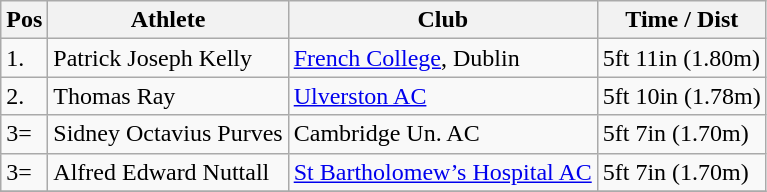<table class="wikitable">
<tr>
<th>Pos</th>
<th>Athlete</th>
<th>Club</th>
<th>Time / Dist</th>
</tr>
<tr>
<td>1.</td>
<td>Patrick Joseph Kelly</td>
<td><a href='#'>French College</a>, Dublin</td>
<td>5ft 11in (1.80m)</td>
</tr>
<tr>
<td>2.</td>
<td>Thomas Ray</td>
<td><a href='#'>Ulverston AC</a></td>
<td>5ft 10in (1.78m)</td>
</tr>
<tr>
<td>3=</td>
<td>Sidney Octavius Purves</td>
<td>Cambridge Un. AC</td>
<td>5ft 7in (1.70m)</td>
</tr>
<tr>
<td>3=</td>
<td>Alfred Edward Nuttall</td>
<td><a href='#'>St Bartholomew’s Hospital AC</a></td>
<td>5ft 7in (1.70m)</td>
</tr>
<tr>
</tr>
</table>
